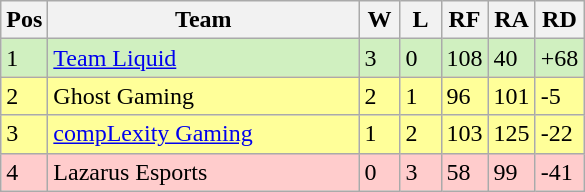<table class="wikitable">
<tr>
<th width="20">Pos</th>
<th width="200">Team</th>
<th width="20">W</th>
<th width="20">L</th>
<th width="20">RF</th>
<th width="20">RA</th>
<th width="20">RD</th>
</tr>
<tr style="background: #D0F0C0;">
<td>1</td>
<td><a href='#'>Team Liquid</a></td>
<td>3</td>
<td>0</td>
<td>108</td>
<td>40</td>
<td>+68</td>
</tr>
<tr style="background: #FFFF99;">
<td>2</td>
<td>Ghost Gaming</td>
<td>2</td>
<td>1</td>
<td>96</td>
<td>101</td>
<td>-5</td>
</tr>
<tr style="background: #FFFF99;">
<td>3</td>
<td><a href='#'>compLexity Gaming</a></td>
<td>1</td>
<td>2</td>
<td>103</td>
<td>125</td>
<td>-22</td>
</tr>
<tr style="background: #FFCCCC;">
<td>4</td>
<td>Lazarus Esports</td>
<td>0</td>
<td>3</td>
<td>58</td>
<td>99</td>
<td>-41</td>
</tr>
</table>
